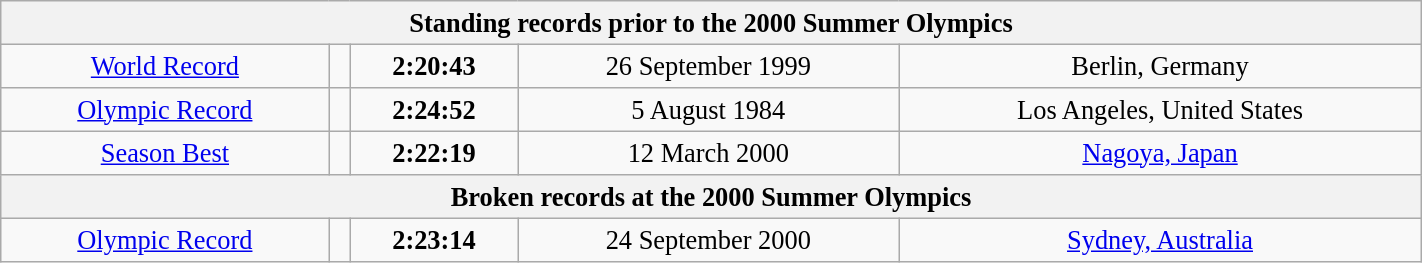<table class="wikitable" style=" text-align:center; font-size:110%;" width="75%">
<tr>
<th colspan="5">Standing records prior to the 2000 Summer Olympics</th>
</tr>
<tr>
<td><a href='#'>World Record</a></td>
<td></td>
<td><strong>2:20:43</strong></td>
<td>26 September 1999</td>
<td> Berlin, Germany</td>
</tr>
<tr>
<td><a href='#'>Olympic Record</a></td>
<td></td>
<td><strong>2:24:52</strong></td>
<td>5 August 1984</td>
<td> Los Angeles, United States</td>
</tr>
<tr>
<td><a href='#'>Season Best</a></td>
<td></td>
<td><strong>2:22:19</strong></td>
<td>12 March 2000</td>
<td> <a href='#'>Nagoya, Japan</a></td>
</tr>
<tr>
<th colspan="5">Broken records at the 2000 Summer Olympics</th>
</tr>
<tr>
<td><a href='#'>Olympic Record</a></td>
<td></td>
<td><strong>2:23:14</strong></td>
<td>24 September 2000</td>
<td> <a href='#'>Sydney, Australia</a></td>
</tr>
</table>
